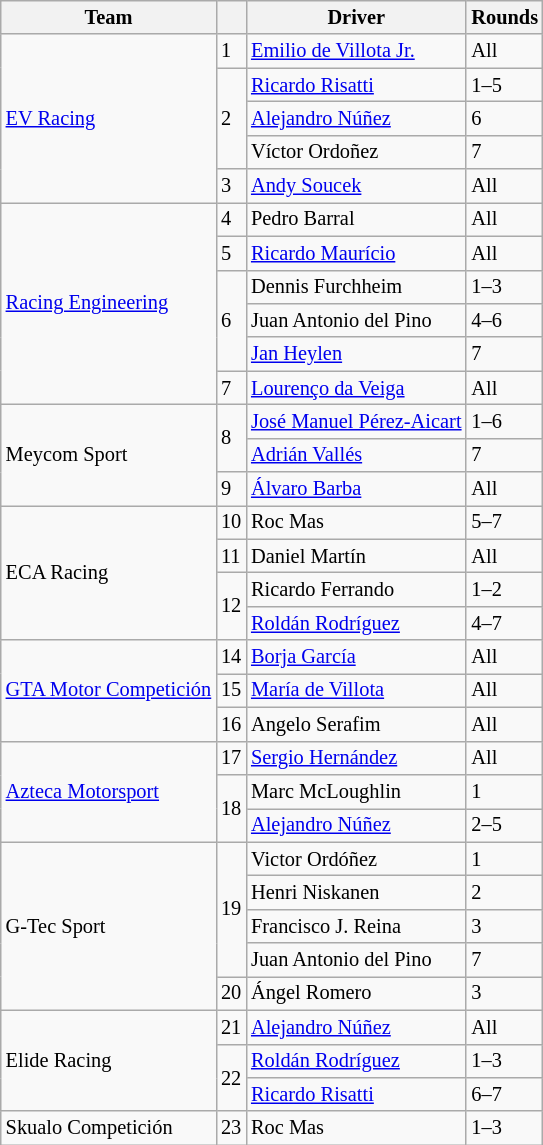<table class="wikitable" style="font-size: 85%;">
<tr>
<th>Team</th>
<th></th>
<th>Driver</th>
<th>Rounds</th>
</tr>
<tr>
<td rowspan=5><a href='#'>EV Racing</a></td>
<td>1</td>
<td> <a href='#'>Emilio de Villota Jr.</a></td>
<td>All</td>
</tr>
<tr>
<td rowspan=3>2</td>
<td> <a href='#'>Ricardo Risatti</a></td>
<td>1–5</td>
</tr>
<tr>
<td> <a href='#'>Alejandro Núñez</a></td>
<td>6</td>
</tr>
<tr>
<td> Víctor Ordoñez</td>
<td>7</td>
</tr>
<tr>
<td>3</td>
<td> <a href='#'>Andy Soucek</a></td>
<td>All</td>
</tr>
<tr>
<td rowspan=6><a href='#'>Racing Engineering</a></td>
<td>4</td>
<td> Pedro Barral</td>
<td>All</td>
</tr>
<tr>
<td>5</td>
<td> <a href='#'>Ricardo Maurício</a></td>
<td>All</td>
</tr>
<tr>
<td rowspan=3>6</td>
<td> Dennis Furchheim</td>
<td>1–3</td>
</tr>
<tr>
<td> Juan Antonio del Pino</td>
<td>4–6</td>
</tr>
<tr>
<td> <a href='#'>Jan Heylen</a></td>
<td>7</td>
</tr>
<tr>
<td>7</td>
<td> <a href='#'>Lourenço da Veiga</a></td>
<td>All</td>
</tr>
<tr>
<td rowspan=3>Meycom Sport</td>
<td rowspan=2>8</td>
<td nowrap> <a href='#'>José Manuel Pérez-Aicart</a></td>
<td>1–6</td>
</tr>
<tr>
<td> <a href='#'>Adrián Vallés</a></td>
<td>7</td>
</tr>
<tr>
<td>9</td>
<td> <a href='#'>Álvaro Barba</a></td>
<td>All</td>
</tr>
<tr>
<td rowspan=4>ECA Racing</td>
<td>10</td>
<td> Roc Mas</td>
<td>5–7</td>
</tr>
<tr>
<td>11</td>
<td> Daniel Martín</td>
<td>All</td>
</tr>
<tr>
<td rowspan=2>12</td>
<td> Ricardo Ferrando</td>
<td>1–2</td>
</tr>
<tr>
<td> <a href='#'>Roldán Rodríguez</a></td>
<td>4–7</td>
</tr>
<tr>
<td rowspan=3><a href='#'>GTA Motor Competición</a></td>
<td>14</td>
<td> <a href='#'>Borja García</a></td>
<td>All</td>
</tr>
<tr>
<td>15</td>
<td> <a href='#'>María de Villota</a></td>
<td>All</td>
</tr>
<tr>
<td>16</td>
<td> Angelo Serafim</td>
<td>All</td>
</tr>
<tr>
<td rowspan=3><a href='#'>Azteca Motorsport</a></td>
<td>17</td>
<td> <a href='#'>Sergio Hernández</a></td>
<td>All</td>
</tr>
<tr>
<td rowspan=2>18</td>
<td> Marc McLoughlin</td>
<td>1</td>
</tr>
<tr>
<td> <a href='#'>Alejandro Núñez</a></td>
<td>2–5</td>
</tr>
<tr>
<td rowspan=5>G-Tec Sport</td>
<td rowspan=4>19</td>
<td> Victor Ordóñez</td>
<td>1</td>
</tr>
<tr>
<td> Henri Niskanen</td>
<td>2</td>
</tr>
<tr>
<td> Francisco J. Reina</td>
<td>3</td>
</tr>
<tr>
<td> Juan Antonio del Pino</td>
<td>7</td>
</tr>
<tr>
<td>20</td>
<td> Ángel Romero</td>
<td>3</td>
</tr>
<tr>
<td rowspan=3>Elide Racing</td>
<td>21</td>
<td> <a href='#'>Alejandro Núñez</a></td>
<td>All</td>
</tr>
<tr>
<td rowspan=2>22</td>
<td> <a href='#'>Roldán Rodríguez</a></td>
<td>1–3</td>
</tr>
<tr>
<td> <a href='#'>Ricardo Risatti</a></td>
<td>6–7</td>
</tr>
<tr>
<td>Skualo Competición</td>
<td>23</td>
<td> Roc Mas</td>
<td>1–3</td>
</tr>
</table>
